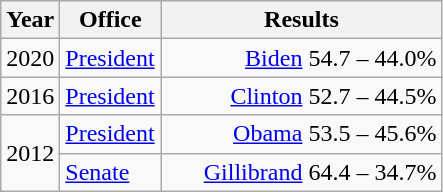<table class=wikitable>
<tr>
<th width="30">Year</th>
<th width="60">Office</th>
<th width="180">Results</th>
</tr>
<tr>
<td>2020</td>
<td><a href='#'>President</a></td>
<td align="right" ><a href='#'>Biden</a> 54.7 – 44.0%</td>
</tr>
<tr>
<td>2016</td>
<td><a href='#'>President</a></td>
<td align="right" ><a href='#'>Clinton</a> 52.7 – 44.5%</td>
</tr>
<tr>
<td rowspan="2">2012</td>
<td><a href='#'>President</a></td>
<td align="right" ><a href='#'>Obama</a> 53.5 – 45.6%</td>
</tr>
<tr>
<td><a href='#'>Senate</a></td>
<td align="right" ><a href='#'>Gillibrand</a> 64.4 – 34.7%</td>
</tr>
</table>
